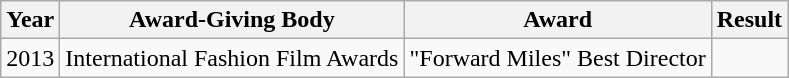<table class="wikitable">
<tr>
<th>Year</th>
<th>Award-Giving Body</th>
<th>Award</th>
<th>Result</th>
</tr>
<tr>
<td rowspan="4">2013</td>
<td rowspan="1">International Fashion Film Awards</td>
<td>"Forward Miles" Best Director</td>
<td></td>
</tr>
</table>
